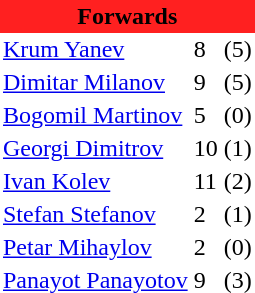<table class="toccolours" border="0" cellpadding="2" cellspacing="0" align="left" style="margin:0.5em;">
<tr>
<th colspan="4" align="center" bgcolor="#FF2020"><span>Forwards</span></th>
</tr>
<tr>
<td> <a href='#'>Krum Yanev</a></td>
<td>8</td>
<td>(5)</td>
</tr>
<tr>
<td> <a href='#'>Dimitar Milanov</a></td>
<td>9</td>
<td>(5)</td>
</tr>
<tr>
<td> <a href='#'>Bogomil Martinov</a></td>
<td>5</td>
<td>(0)</td>
</tr>
<tr>
<td> <a href='#'>Georgi Dimitrov</a></td>
<td>10</td>
<td>(1)</td>
</tr>
<tr>
<td> <a href='#'>Ivan Kolev</a></td>
<td>11</td>
<td>(2)</td>
</tr>
<tr>
<td> <a href='#'>Stefan Stefanov</a></td>
<td>2</td>
<td>(1)</td>
</tr>
<tr>
<td> <a href='#'>Petar Mihaylov</a></td>
<td>2</td>
<td>(0)</td>
</tr>
<tr>
<td> <a href='#'>Panayot Panayotov</a></td>
<td>9</td>
<td>(3)</td>
</tr>
<tr>
</tr>
</table>
